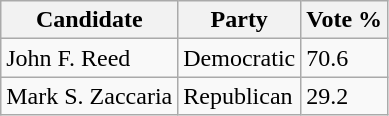<table class="wikitable">
<tr>
<th>Candidate</th>
<th>Party</th>
<th>Vote %</th>
</tr>
<tr>
<td>John F. Reed</td>
<td>Democratic</td>
<td>70.6</td>
</tr>
<tr>
<td>Mark S. Zaccaria</td>
<td>Republican</td>
<td>29.2</td>
</tr>
</table>
